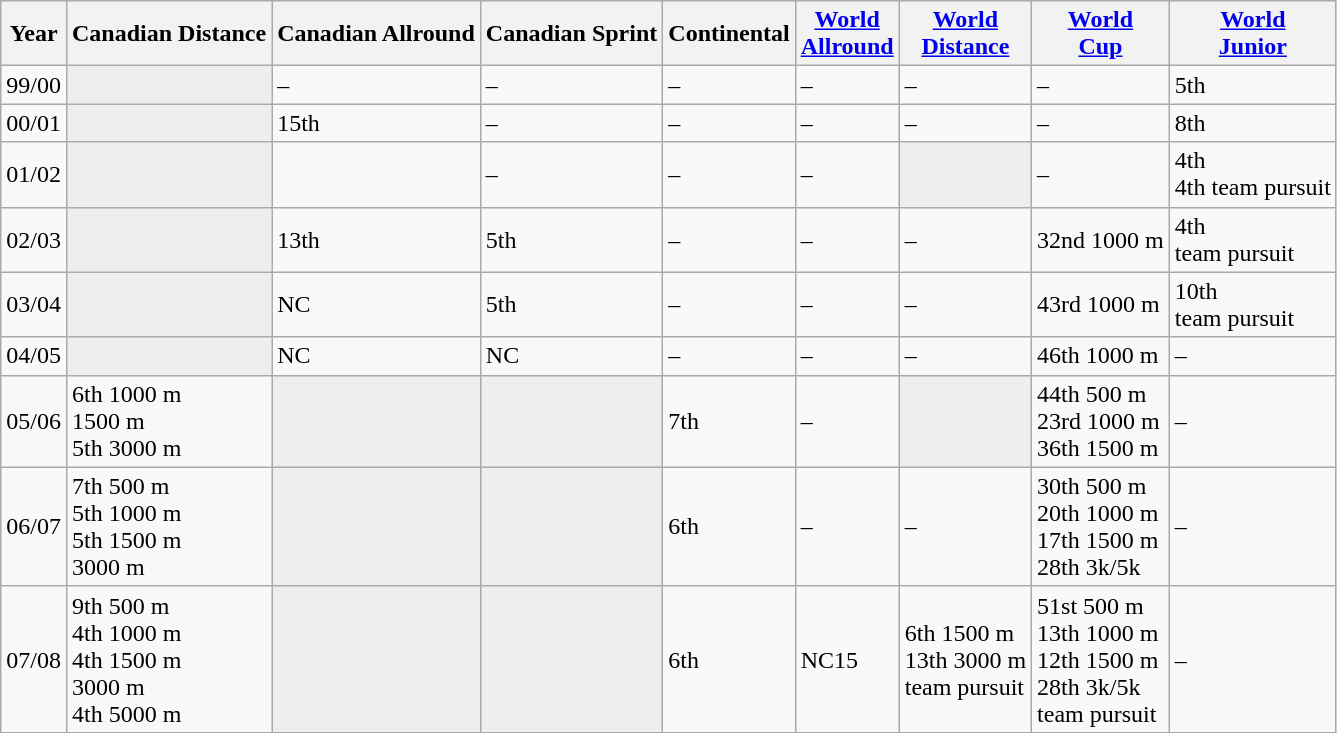<table class="wikitable">
<tr>
<th>Year</th>
<th>Canadian Distance</th>
<th>Canadian Allround</th>
<th>Canadian Sprint</th>
<th>Continental</th>
<th><a href='#'>World<br>Allround</a></th>
<th><a href='#'>World<br>Distance</a></th>
<th><a href='#'>World<br>Cup</a></th>
<th><a href='#'>World<br>Junior</a></th>
</tr>
<tr>
<td>99/00</td>
<td bgcolor=#EEEEEE></td>
<td>–</td>
<td>–</td>
<td>–</td>
<td>–</td>
<td>–</td>
<td>–</td>
<td>5th</td>
</tr>
<tr>
<td>00/01</td>
<td bgcolor=#EEEEEE></td>
<td>15th</td>
<td>–</td>
<td>–</td>
<td>–</td>
<td>–</td>
<td>–</td>
<td>8th</td>
</tr>
<tr>
<td>01/02</td>
<td bgcolor=#EEEEEE></td>
<td></td>
<td>–</td>
<td>–</td>
<td>–</td>
<td bgcolor=#EEEEEE></td>
<td>–</td>
<td>4th<br>4th team pursuit</td>
</tr>
<tr>
<td>02/03</td>
<td bgcolor=#EEEEEE></td>
<td>13th</td>
<td>5th</td>
<td>–</td>
<td>–</td>
<td>–</td>
<td>32nd 1000 m</td>
<td>4th<br> team pursuit</td>
</tr>
<tr>
<td>03/04</td>
<td bgcolor=#EEEEEE></td>
<td>NC</td>
<td>5th</td>
<td>–</td>
<td>–</td>
<td>–</td>
<td>43rd 1000 m</td>
<td>10th<br> team pursuit</td>
</tr>
<tr>
<td>04/05</td>
<td bgcolor=#EEEEEE></td>
<td>NC</td>
<td>NC</td>
<td>–</td>
<td>–</td>
<td>–</td>
<td>46th 1000 m</td>
<td>–</td>
</tr>
<tr>
<td>05/06</td>
<td>6th 1000 m<br> 1500 m<br>5th 3000 m</td>
<td bgcolor=#EEEEEE></td>
<td bgcolor=#EEEEEE></td>
<td>7th</td>
<td>–</td>
<td bgcolor=#EEEEEE></td>
<td>44th 500 m<br>23rd 1000 m<br>36th 1500 m</td>
<td>–</td>
</tr>
<tr>
<td>06/07</td>
<td>7th 500 m<br>5th 1000 m<br>5th 1500 m<br> 3000 m</td>
<td bgcolor=#EEEEEE></td>
<td bgcolor=#EEEEEE></td>
<td>6th</td>
<td>–</td>
<td>–</td>
<td>30th 500 m<br>20th 1000 m<br>17th 1500 m<br>28th 3k/5k</td>
<td>–</td>
</tr>
<tr>
<td>07/08</td>
<td>9th 500 m<br>4th 1000 m<br>4th 1500 m<br> 3000 m<br>4th 5000 m</td>
<td bgcolor=#EEEEEE></td>
<td bgcolor=#EEEEEE></td>
<td>6th</td>
<td>NC15</td>
<td>6th 1500 m<br>13th 3000 m<br> team pursuit</td>
<td>51st 500 m<br>13th 1000 m<br>12th 1500 m<br>28th 3k/5k<br> team pursuit</td>
<td>–</td>
</tr>
</table>
